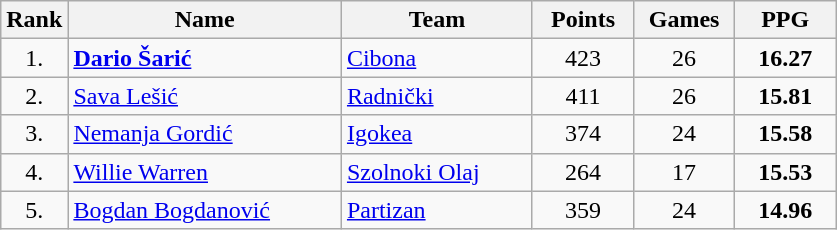<table class="wikitable" style="text-align: center;">
<tr>
<th>Rank</th>
<th width="175">Name</th>
<th width="120">Team</th>
<th width="60">Points</th>
<th width="60">Games</th>
<th width="60">PPG</th>
</tr>
<tr>
<td>1.</td>
<td align="left"> <strong><a href='#'>Dario Šarić</a></strong></td>
<td align="left"> <a href='#'>Cibona</a></td>
<td>423</td>
<td>26</td>
<td><strong>16.27</strong></td>
</tr>
<tr>
<td>2.</td>
<td align="left"> <a href='#'>Sava Lešić</a></td>
<td align="left"> <a href='#'>Radnički</a></td>
<td>411</td>
<td>26</td>
<td><strong>15.81</strong></td>
</tr>
<tr>
<td>3.</td>
<td align="left"> <a href='#'>Nemanja Gordić</a></td>
<td align="left"> <a href='#'>Igokea</a></td>
<td>374</td>
<td>24</td>
<td><strong>15.58</strong></td>
</tr>
<tr>
<td>4.</td>
<td align="left"> <a href='#'>Willie Warren</a></td>
<td align="left"> <a href='#'>Szolnoki Olaj</a></td>
<td>264</td>
<td>17</td>
<td><strong>15.53</strong></td>
</tr>
<tr>
<td>5.</td>
<td align="left"> <a href='#'>Bogdan Bogdanović</a></td>
<td align="left"> <a href='#'>Partizan</a></td>
<td>359</td>
<td>24</td>
<td><strong>14.96</strong></td>
</tr>
</table>
